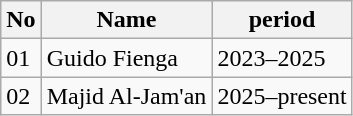<table class="wikitable">
<tr>
<th>No</th>
<th>Name</th>
<th>period</th>
</tr>
<tr>
<td>01</td>
<td> Guido Fienga</td>
<td>2023–2025</td>
</tr>
<tr>
<td>02</td>
<td> Majid Al-Jam'an</td>
<td>2025–present</td>
</tr>
</table>
